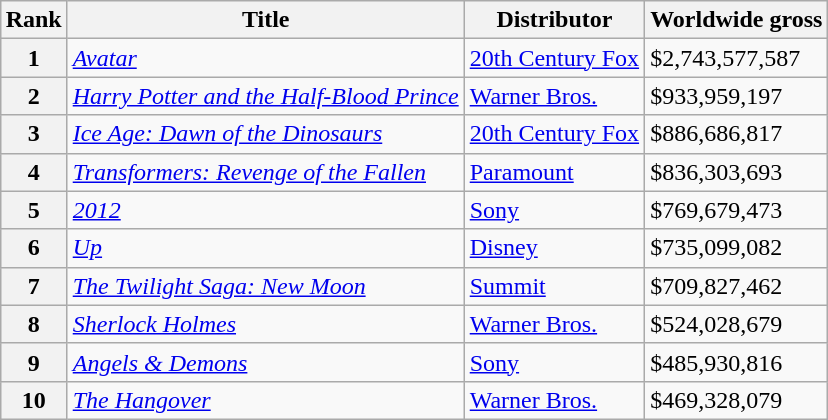<table class="wikitable sortable" style="margin:auto; margin:auto;">
<tr>
<th>Rank</th>
<th>Title</th>
<th>Distributor</th>
<th>Worldwide gross</th>
</tr>
<tr>
<th style="text-align:center;">1</th>
<td><em><a href='#'>Avatar</a></em></td>
<td><a href='#'>20th Century Fox</a></td>
<td>$2,743,577,587</td>
</tr>
<tr>
<th style="text-align:center;">2</th>
<td><em><a href='#'>Harry Potter and the Half-Blood Prince</a></em></td>
<td><a href='#'>Warner Bros.</a></td>
<td>$933,959,197</td>
</tr>
<tr>
<th style="text-align:center;">3</th>
<td><em><a href='#'>Ice Age: Dawn of the Dinosaurs</a></em></td>
<td><a href='#'>20th Century Fox</a></td>
<td>$886,686,817</td>
</tr>
<tr>
<th style="text-align:center;">4</th>
<td><em><a href='#'>Transformers: Revenge of the Fallen</a></em></td>
<td><a href='#'>Paramount</a></td>
<td>$836,303,693</td>
</tr>
<tr>
<th style="text-align:center;">5</th>
<td><em><a href='#'>2012</a></em></td>
<td><a href='#'>Sony</a></td>
<td>$769,679,473</td>
</tr>
<tr>
<th style="text-align:center;">6</th>
<td><em><a href='#'>Up</a></em></td>
<td><a href='#'>Disney</a></td>
<td>$735,099,082</td>
</tr>
<tr>
<th style="text-align:center;">7</th>
<td><em><a href='#'>The Twilight Saga: New Moon</a></em></td>
<td><a href='#'>Summit</a></td>
<td>$709,827,462</td>
</tr>
<tr>
<th style="text-align:center;">8</th>
<td><em><a href='#'>Sherlock Holmes</a></em></td>
<td><a href='#'>Warner Bros.</a></td>
<td>$524,028,679</td>
</tr>
<tr>
<th style="text-align:center;">9</th>
<td><em><a href='#'>Angels & Demons</a></em></td>
<td><a href='#'>Sony</a></td>
<td>$485,930,816</td>
</tr>
<tr>
<th style="text-align:center;">10</th>
<td><em><a href='#'>The Hangover</a></em></td>
<td><a href='#'>Warner Bros.</a></td>
<td>$469,328,079</td>
</tr>
</table>
